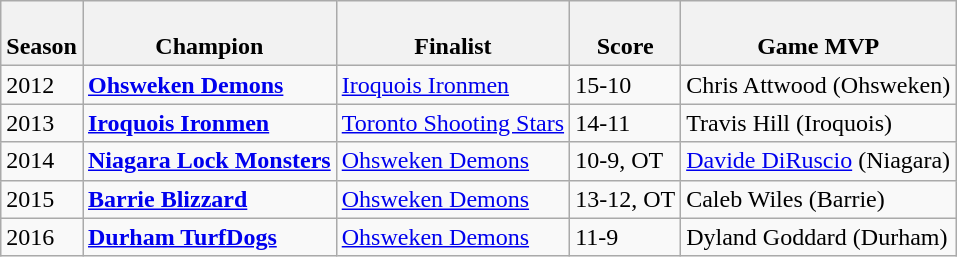<table class="wikitable" border="1">
<tr>
<th><br>Season</th>
<th><br>Champion</th>
<th><br>Finalist</th>
<th><br>Score</th>
<th><br>Game MVP</th>
</tr>
<tr>
<td>2012</td>
<td><strong><a href='#'>Ohsweken Demons</a></strong></td>
<td><a href='#'>Iroquois Ironmen</a></td>
<td>15-10</td>
<td>Chris Attwood (Ohsweken)</td>
</tr>
<tr>
<td>2013</td>
<td><strong><a href='#'>Iroquois Ironmen</a></strong></td>
<td><a href='#'>Toronto Shooting Stars</a></td>
<td>14-11</td>
<td>Travis Hill (Iroquois)</td>
</tr>
<tr>
<td>2014</td>
<td><strong><a href='#'>Niagara Lock Monsters</a></strong></td>
<td><a href='#'>Ohsweken Demons</a></td>
<td>10-9, OT</td>
<td><a href='#'>Davide DiRuscio</a> (Niagara)</td>
</tr>
<tr>
<td>2015</td>
<td><strong><a href='#'>Barrie Blizzard</a></strong></td>
<td><a href='#'>Ohsweken Demons</a></td>
<td>13-12, OT</td>
<td>Caleb Wiles (Barrie)</td>
</tr>
<tr>
<td>2016</td>
<td><strong><a href='#'>Durham TurfDogs</a></strong></td>
<td><a href='#'>Ohsweken Demons</a></td>
<td>11-9</td>
<td>Dyland Goddard (Durham)</td>
</tr>
</table>
